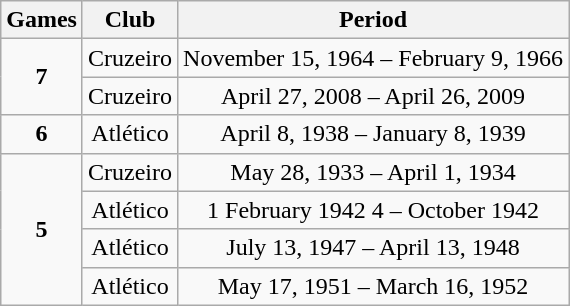<table class="wikitable sortable" style="text-align:center;">
<tr>
<th>Games</th>
<th style="width"30%;">Club</th>
<th>Period</th>
</tr>
<tr>
<td rowspan="2"><strong>7</strong></td>
<td>Cruzeiro</td>
<td>November 15, 1964 – February 9, 1966</td>
</tr>
<tr>
<td>Cruzeiro</td>
<td>April 27, 2008 – April 26, 2009</td>
</tr>
<tr>
<td><strong>6</strong></td>
<td>Atlético</td>
<td>April 8, 1938 – January 8, 1939</td>
</tr>
<tr>
<td rowspan="4"><strong>5</strong></td>
<td>Cruzeiro</td>
<td>May 28, 1933 – April 1, 1934</td>
</tr>
<tr>
<td>Atlético</td>
<td>1 February 1942 4 – October 1942</td>
</tr>
<tr>
<td>Atlético</td>
<td>July 13, 1947 – April 13, 1948</td>
</tr>
<tr>
<td>Atlético</td>
<td>May 17, 1951 – March 16, 1952</td>
</tr>
</table>
